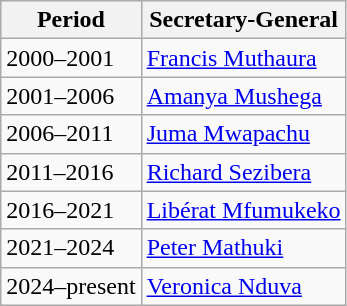<table class="wikitable floatright">
<tr>
<th>Period</th>
<th>Secretary-General</th>
</tr>
<tr>
<td>2000–2001</td>
<td> <a href='#'>Francis Muthaura</a></td>
</tr>
<tr>
<td>2001–2006</td>
<td> <a href='#'>Amanya Mushega</a></td>
</tr>
<tr>
<td>2006–2011</td>
<td> <a href='#'>Juma Mwapachu</a></td>
</tr>
<tr>
<td>2011–2016</td>
<td> <a href='#'>Richard Sezibera</a></td>
</tr>
<tr>
<td>2016–2021</td>
<td> <a href='#'>Libérat Mfumukeko</a></td>
</tr>
<tr>
<td>2021–2024</td>
<td> <a href='#'>Peter Mathuki</a></td>
</tr>
<tr>
<td>2024–present</td>
<td> <a href='#'>Veronica Nduva</a></td>
</tr>
</table>
